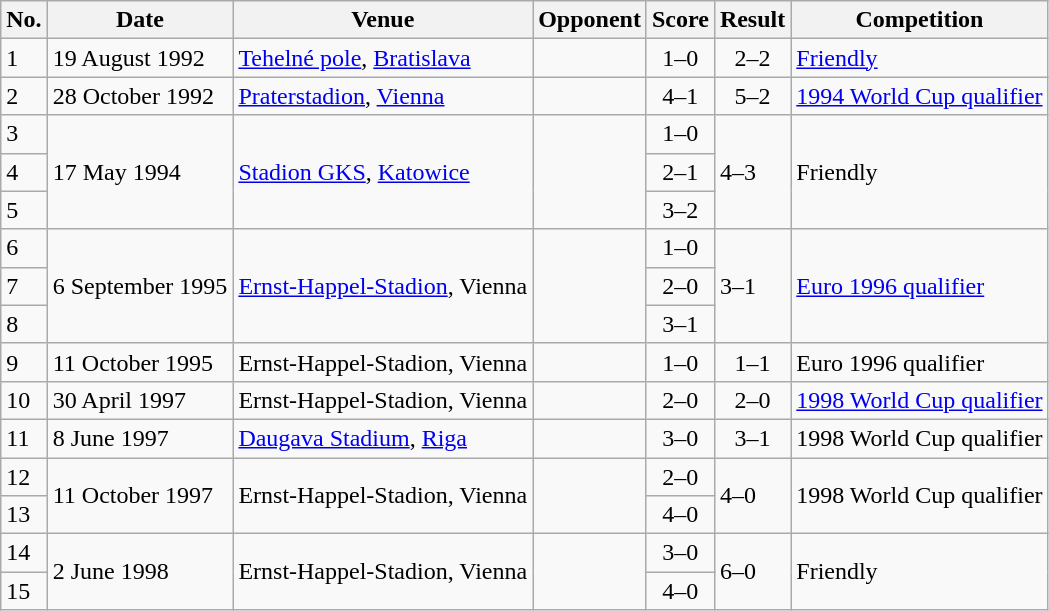<table class="wikitable sortable">
<tr>
<th scope="col">No.</th>
<th scope="col">Date</th>
<th scope="col">Venue</th>
<th scope="col">Opponent</th>
<th scope="col">Score</th>
<th scope="col">Result</th>
<th scope="col">Competition</th>
</tr>
<tr>
<td>1</td>
<td>19 August 1992</td>
<td><a href='#'>Tehelné pole</a>, <a href='#'>Bratislava</a></td>
<td></td>
<td align="center">1–0</td>
<td align="center">2–2</td>
<td><a href='#'>Friendly</a></td>
</tr>
<tr>
<td>2</td>
<td>28 October 1992</td>
<td><a href='#'>Praterstadion</a>, <a href='#'>Vienna</a></td>
<td></td>
<td align="center">4–1</td>
<td align="center">5–2</td>
<td><a href='#'>1994 World Cup qualifier</a></td>
</tr>
<tr>
<td>3</td>
<td rowspan="3">17 May 1994</td>
<td rowspan="3"><a href='#'>Stadion GKS</a>, <a href='#'>Katowice</a></td>
<td rowspan="3"></td>
<td align="center">1–0</td>
<td rowspan="3">4–3</td>
<td rowspan="3">Friendly</td>
</tr>
<tr>
<td>4</td>
<td align="center">2–1</td>
</tr>
<tr>
<td>5</td>
<td align="center">3–2</td>
</tr>
<tr>
<td>6</td>
<td rowspan="3">6 September 1995</td>
<td rowspan="3"><a href='#'>Ernst-Happel-Stadion</a>, Vienna</td>
<td rowspan="3"></td>
<td align="center">1–0</td>
<td rowspan="3">3–1</td>
<td rowspan="3"><a href='#'>Euro 1996 qualifier</a></td>
</tr>
<tr>
<td>7</td>
<td align="center">2–0</td>
</tr>
<tr>
<td>8</td>
<td align="center">3–1</td>
</tr>
<tr>
<td>9</td>
<td>11 October 1995</td>
<td>Ernst-Happel-Stadion, Vienna</td>
<td></td>
<td align="center">1–0</td>
<td align="center">1–1</td>
<td>Euro 1996 qualifier</td>
</tr>
<tr>
<td>10</td>
<td>30 April 1997</td>
<td>Ernst-Happel-Stadion, Vienna</td>
<td></td>
<td align="center">2–0</td>
<td align="center">2–0</td>
<td><a href='#'>1998 World Cup qualifier</a></td>
</tr>
<tr>
<td>11</td>
<td>8 June 1997</td>
<td><a href='#'>Daugava Stadium</a>, <a href='#'>Riga</a></td>
<td></td>
<td align="center">3–0</td>
<td align="center">3–1</td>
<td>1998 World Cup qualifier</td>
</tr>
<tr>
<td>12</td>
<td rowspan="2">11 October 1997</td>
<td rowspan="2">Ernst-Happel-Stadion, Vienna</td>
<td rowspan="2"></td>
<td align="center">2–0</td>
<td rowspan="2">4–0</td>
<td rowspan="2">1998 World Cup qualifier</td>
</tr>
<tr>
<td>13</td>
<td align="center">4–0</td>
</tr>
<tr>
<td>14</td>
<td rowspan="2">2 June 1998</td>
<td rowspan="2">Ernst-Happel-Stadion, Vienna</td>
<td rowspan="2"></td>
<td align="center">3–0</td>
<td rowspan="2">6–0</td>
<td rowspan="2">Friendly</td>
</tr>
<tr>
<td>15</td>
<td align="center">4–0</td>
</tr>
</table>
